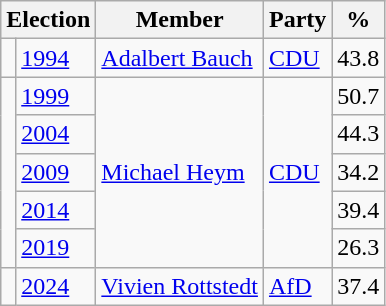<table class=wikitable>
<tr>
<th colspan=2>Election</th>
<th>Member</th>
<th>Party</th>
<th>%</th>
</tr>
<tr>
<td bgcolor=></td>
<td><a href='#'>1994</a></td>
<td><a href='#'>Adalbert Bauch</a></td>
<td><a href='#'>CDU</a></td>
<td align=right>43.8</td>
</tr>
<tr>
<td rowspan=5 bgcolor=></td>
<td><a href='#'>1999</a></td>
<td rowspan=5><a href='#'>Michael Heym</a></td>
<td rowspan=5><a href='#'>CDU</a></td>
<td align=right>50.7</td>
</tr>
<tr>
<td><a href='#'>2004</a></td>
<td align=right>44.3</td>
</tr>
<tr>
<td><a href='#'>2009</a></td>
<td align=right>34.2</td>
</tr>
<tr>
<td><a href='#'>2014</a></td>
<td align=right>39.4</td>
</tr>
<tr>
<td><a href='#'>2019</a></td>
<td align=right>26.3</td>
</tr>
<tr>
<td rowspan=5 bgcolor=></td>
<td><a href='#'>2024</a></td>
<td rowspan=5><a href='#'>Vivien Rottstedt</a></td>
<td rowspan=5><a href='#'>AfD</a></td>
<td align=right>37.4</td>
</tr>
</table>
